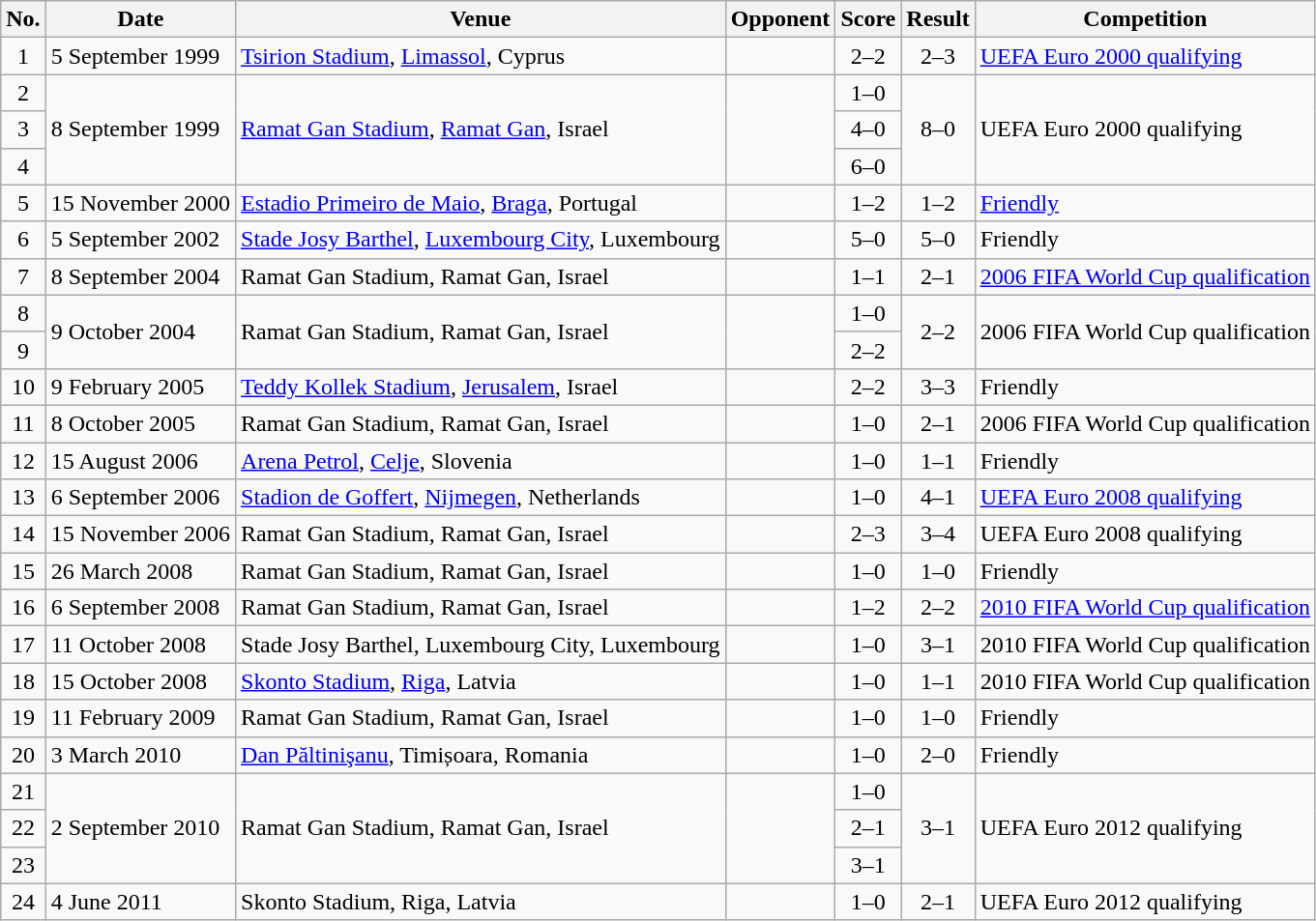<table class="wikitable sortable">
<tr>
<th scope="col">No.</th>
<th scope="col">Date</th>
<th scope="col">Venue</th>
<th scope="col">Opponent</th>
<th scope="col">Score</th>
<th scope="col">Result</th>
<th scope="col">Competition</th>
</tr>
<tr>
<td style="text-align:center">1</td>
<td>5 September 1999</td>
<td><a href='#'>Tsirion Stadium</a>, <a href='#'>Limassol</a>, Cyprus</td>
<td></td>
<td style="text-align:center">2–2</td>
<td style="text-align:center">2–3</td>
<td><a href='#'>UEFA Euro 2000 qualifying</a></td>
</tr>
<tr>
<td style="text-align:center">2</td>
<td rowspan="3">8 September 1999</td>
<td rowspan="3"><a href='#'>Ramat Gan Stadium</a>, <a href='#'>Ramat Gan</a>, Israel</td>
<td rowspan="3"></td>
<td style="text-align:center">1–0</td>
<td rowspan="3" style="text-align:center">8–0</td>
<td rowspan="3">UEFA Euro 2000 qualifying</td>
</tr>
<tr>
<td style="text-align:center">3</td>
<td style="text-align:center">4–0</td>
</tr>
<tr>
<td style="text-align:center">4</td>
<td style="text-align:center">6–0</td>
</tr>
<tr>
<td style="text-align:center">5</td>
<td>15 November 2000</td>
<td><a href='#'>Estadio Primeiro de Maio</a>, <a href='#'>Braga</a>, Portugal</td>
<td></td>
<td style="text-align:center">1–2</td>
<td style="text-align:center">1–2</td>
<td><a href='#'>Friendly</a></td>
</tr>
<tr>
<td style="text-align:center">6</td>
<td>5 September 2002</td>
<td><a href='#'>Stade Josy Barthel</a>, <a href='#'>Luxembourg City</a>, Luxembourg</td>
<td></td>
<td style="text-align:center">5–0</td>
<td style="text-align:center">5–0</td>
<td>Friendly</td>
</tr>
<tr>
<td style="text-align:center">7</td>
<td>8 September 2004</td>
<td>Ramat Gan Stadium, Ramat Gan, Israel</td>
<td></td>
<td style="text-align:center">1–1</td>
<td style="text-align:center">2–1</td>
<td><a href='#'>2006 FIFA World Cup qualification</a></td>
</tr>
<tr>
<td style="text-align:center">8</td>
<td rowspan="2">9 October 2004</td>
<td rowspan="2">Ramat Gan Stadium, Ramat Gan, Israel</td>
<td rowspan="2"></td>
<td style="text-align:center">1–0</td>
<td rowspan="2" style="text-align:center">2–2</td>
<td rowspan="2">2006 FIFA World Cup qualification</td>
</tr>
<tr>
<td style="text-align:center">9</td>
<td style="text-align:center">2–2</td>
</tr>
<tr>
<td style="text-align:center">10</td>
<td>9 February 2005</td>
<td><a href='#'>Teddy Kollek Stadium</a>, <a href='#'>Jerusalem</a>, Israel</td>
<td></td>
<td style="text-align:center">2–2</td>
<td style="text-align:center">3–3</td>
<td>Friendly</td>
</tr>
<tr>
<td style="text-align:center">11</td>
<td>8 October 2005</td>
<td>Ramat Gan Stadium, Ramat Gan, Israel</td>
<td></td>
<td style="text-align:center">1–0</td>
<td style="text-align:center">2–1</td>
<td>2006 FIFA World Cup qualification</td>
</tr>
<tr>
<td style="text-align:center">12</td>
<td>15 August 2006</td>
<td><a href='#'>Arena Petrol</a>, <a href='#'>Celje</a>, Slovenia</td>
<td></td>
<td style="text-align:center">1–0</td>
<td style="text-align:center">1–1</td>
<td>Friendly</td>
</tr>
<tr>
<td style="text-align:center">13</td>
<td>6 September 2006</td>
<td><a href='#'>Stadion de Goffert</a>, <a href='#'>Nijmegen</a>, Netherlands</td>
<td></td>
<td style="text-align:center">1–0</td>
<td style="text-align:center">4–1</td>
<td><a href='#'>UEFA Euro 2008 qualifying</a></td>
</tr>
<tr>
<td style="text-align:center">14</td>
<td>15 November 2006</td>
<td>Ramat Gan Stadium, Ramat Gan, Israel</td>
<td></td>
<td style="text-align:center">2–3</td>
<td style="text-align:center">3–4</td>
<td>UEFA Euro 2008 qualifying</td>
</tr>
<tr>
<td style="text-align:center">15</td>
<td>26 March 2008</td>
<td>Ramat Gan Stadium, Ramat Gan, Israel</td>
<td></td>
<td style="text-align:center">1–0</td>
<td style="text-align:center">1–0</td>
<td>Friendly</td>
</tr>
<tr>
<td style="text-align:center">16</td>
<td>6 September 2008</td>
<td>Ramat Gan Stadium, Ramat Gan, Israel</td>
<td></td>
<td style="text-align:center">1–2</td>
<td style="text-align:center">2–2</td>
<td><a href='#'>2010 FIFA World Cup qualification</a></td>
</tr>
<tr>
<td style="text-align:center">17</td>
<td>11 October 2008</td>
<td>Stade Josy Barthel, Luxembourg City, Luxembourg</td>
<td></td>
<td style="text-align:center">1–0</td>
<td style="text-align:center">3–1</td>
<td>2010 FIFA World Cup qualification</td>
</tr>
<tr>
<td style="text-align:center">18</td>
<td>15 October 2008</td>
<td><a href='#'>Skonto Stadium</a>, <a href='#'>Riga</a>, Latvia</td>
<td></td>
<td style="text-align:center">1–0</td>
<td style="text-align:center">1–1</td>
<td>2010 FIFA World Cup qualification</td>
</tr>
<tr>
<td style="text-align:center">19</td>
<td>11 February 2009</td>
<td>Ramat Gan Stadium, Ramat Gan, Israel</td>
<td></td>
<td style="text-align:center">1–0</td>
<td style="text-align:center">1–0</td>
<td>Friendly</td>
</tr>
<tr>
<td style="text-align:center">20</td>
<td>3 March 2010</td>
<td><a href='#'>Dan Păltinişanu</a>, Timișoara, Romania</td>
<td></td>
<td style="text-align:center">1–0</td>
<td style="text-align:center">2–0</td>
<td>Friendly</td>
</tr>
<tr>
<td style="text-align:center">21</td>
<td rowspan="3">2 September 2010</td>
<td rowspan="3">Ramat Gan Stadium, Ramat Gan, Israel</td>
<td rowspan="3"></td>
<td style="text-align:center">1–0</td>
<td rowspan="3" style="text-align:center">3–1</td>
<td rowspan="3">UEFA Euro 2012 qualifying</td>
</tr>
<tr>
<td style="text-align:center">22</td>
<td style="text-align:center">2–1</td>
</tr>
<tr>
<td style="text-align:center">23</td>
<td style="text-align:center">3–1</td>
</tr>
<tr>
<td style="text-align:center">24</td>
<td>4 June 2011</td>
<td>Skonto Stadium, Riga, Latvia</td>
<td></td>
<td style="text-align:center">1–0</td>
<td style="text-align:center">2–1</td>
<td>UEFA Euro 2012 qualifying</td>
</tr>
</table>
